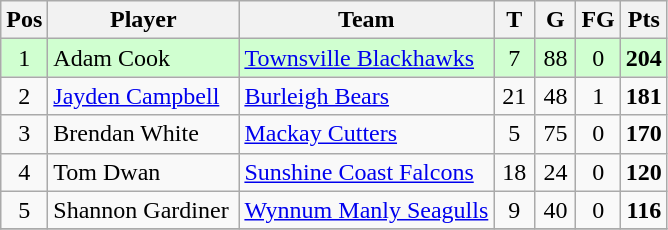<table class="wikitable" style="text-align: center;">
<tr>
<th>Pos</th>
<th width=120>Player</th>
<th>Team</th>
<th width=20>T</th>
<th width=20>G</th>
<th width=20>FG</th>
<th width=20>Pts</th>
</tr>
<tr bgcolor="#d0ffd0">
<td rowspan = 1>1</td>
<td align="left">Adam Cook</td>
<td align="left"> <a href='#'>Townsville Blackhawks</a></td>
<td>7</td>
<td>88</td>
<td>0</td>
<td><strong>204</strong></td>
</tr>
<tr>
<td rowspan = 1>2</td>
<td align="left"><a href='#'>Jayden Campbell</a></td>
<td align="left"> <a href='#'>Burleigh Bears</a></td>
<td>21</td>
<td>48</td>
<td>1</td>
<td><strong>181</strong></td>
</tr>
<tr>
<td rowspan = 1>3</td>
<td align="left">Brendan White</td>
<td align="left"> <a href='#'>Mackay Cutters</a></td>
<td>5</td>
<td>75</td>
<td>0</td>
<td><strong>170</strong></td>
</tr>
<tr>
<td rowspan = 1>4</td>
<td align="left">Tom Dwan</td>
<td align="left"> <a href='#'>Sunshine Coast Falcons</a></td>
<td>18</td>
<td>24</td>
<td>0</td>
<td><strong>120</strong></td>
</tr>
<tr>
<td rowspan = 1>5</td>
<td align="left">Shannon Gardiner</td>
<td align="left"> <a href='#'>Wynnum Manly Seagulls</a></td>
<td>9</td>
<td>40</td>
<td>0</td>
<td><strong>116</strong></td>
</tr>
<tr>
</tr>
</table>
